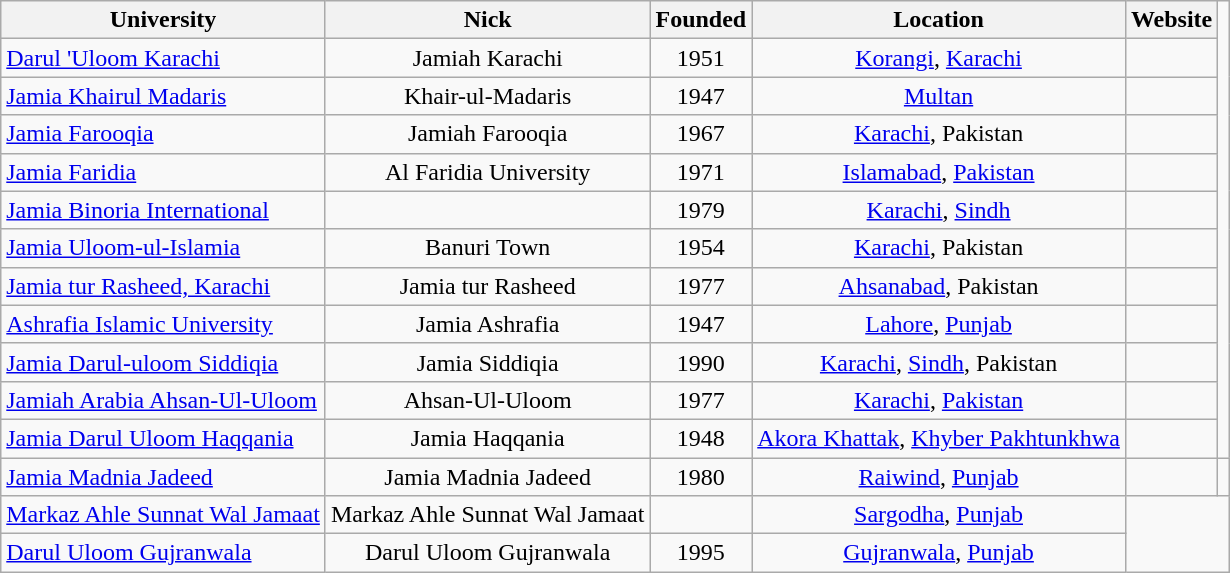<table class="wikitable sortable">
<tr>
<th>University</th>
<th>Nick</th>
<th>Founded</th>
<th>Location</th>
<th class="unsortable">Website</th>
</tr>
<tr>
<td><a href='#'>Darul 'Uloom Karachi</a></td>
<td style="text-align:center;">Jamiah Karachi</td>
<td style="text-align:center;">1951</td>
<td style="text-align:center;"><a href='#'>Korangi</a>, <a href='#'>Karachi</a></td>
<td style="text-align:center;"></td>
</tr>
<tr>
<td><a href='#'>Jamia Khairul Madaris</a></td>
<td style="text-align:center;">Khair-ul-Madaris</td>
<td style="text-align:center;">1947</td>
<td style="text-align:center;"><a href='#'>Multan</a></td>
<td style="text-align:center;"></td>
</tr>
<tr>
<td><a href='#'>Jamia Farooqia</a></td>
<td style="text-align:center;">Jamiah Farooqia</td>
<td style="text-align:center;">1967</td>
<td style="text-align:center;"><a href='#'>Karachi</a>, Pakistan</td>
<td style="text-align:center;"></td>
</tr>
<tr>
<td><a href='#'>Jamia Faridia</a></td>
<td style="text-align:center;">Al Faridia University</td>
<td style="text-align:center;">1971</td>
<td style="text-align:center;"><a href='#'>Islamabad</a>, <a href='#'>Pakistan</a></td>
<td style="text-align:center;"><br></td>
</tr>
<tr>
<td><a href='#'>Jamia Binoria International</a></td>
<td style="text-align:center;"></td>
<td style="text-align:center;">1979</td>
<td style="text-align:center;"><a href='#'>Karachi</a>, <a href='#'>Sindh</a></td>
<td style="text-align:center;"></td>
</tr>
<tr>
<td><a href='#'>Jamia Uloom-ul-Islamia</a></td>
<td style="text-align:center;">Banuri Town</td>
<td style="text-align:center;">1954</td>
<td style="text-align:center;"><a href='#'>Karachi</a>, Pakistan</td>
<td style="text-align:center;"></td>
</tr>
<tr>
<td><a href='#'>Jamia tur Rasheed, Karachi</a></td>
<td style="text-align:center;">Jamia tur Rasheed</td>
<td style="text-align:center;">1977</td>
<td style="text-align:center;"><a href='#'>Ahsanabad</a>, Pakistan</td>
<td style="text-align:center;"> </td>
</tr>
<tr>
<td><a href='#'>Ashrafia Islamic University</a></td>
<td style="text-align:center;">Jamia Ashrafia</td>
<td style="text-align:center;">1947</td>
<td style="text-align:center;"><a href='#'>Lahore</a>, <a href='#'>Punjab</a></td>
<td style="text-align:center;"></td>
</tr>
<tr>
<td><a href='#'>Jamia Darul-uloom Siddiqia</a></td>
<td style="text-align:center;">Jamia Siddiqia</td>
<td style="text-align:center;">1990</td>
<td style="text-align:center;"><a href='#'>Karachi</a>, <a href='#'>Sindh</a>, Pakistan</td>
<td style="text-align:center;"></td>
</tr>
<tr>
<td><a href='#'>Jamiah Arabia Ahsan-Ul-Uloom</a></td>
<td style="text-align:center;">Ahsan-Ul-Uloom</td>
<td style="text-align:center;">1977</td>
<td style="text-align:center;"><a href='#'>Karachi</a>, <a href='#'>Pakistan</a></td>
<td style="text-align:center;"></td>
</tr>
<tr>
<td><a href='#'>Jamia Darul Uloom Haqqania</a></td>
<td style="text-align:center;">Jamia Haqqania</td>
<td style="text-align:center;">1948</td>
<td style="text-align:center;"><a href='#'>Akora Khattak</a>, <a href='#'>Khyber Pakhtunkhwa</a></td>
<td></td>
</tr>
<tr>
<td><a href='#'>Jamia Madnia Jadeed</a></td>
<td style="text-align:center;">Jamia Madnia Jadeed</td>
<td style="text-align:center;">1980</td>
<td style="text-align:center;"><a href='#'>Raiwind</a>, <a href='#'>Punjab</a></td>
<td style="text-align:center;"></td>
<td></td>
</tr>
<tr>
<td><a href='#'>Markaz Ahle Sunnat Wal Jamaat</a></td>
<td style="text-align:center;">Markaz Ahle Sunnat Wal Jamaat</td>
<td style="text-align:center;"></td>
<td style="text-align:center;"><a href='#'>Sargodha</a>, <a href='#'>Punjab</a></td>
</tr>
<tr>
<td><a href='#'>Darul Uloom Gujranwala</a></td>
<td style="text-align:center;">Darul Uloom Gujranwala</td>
<td style="text-align:center;">1995</td>
<td style="text-align:center;"><a href='#'>Gujranwala</a>, <a href='#'>Punjab</a></td>
</tr>
</table>
